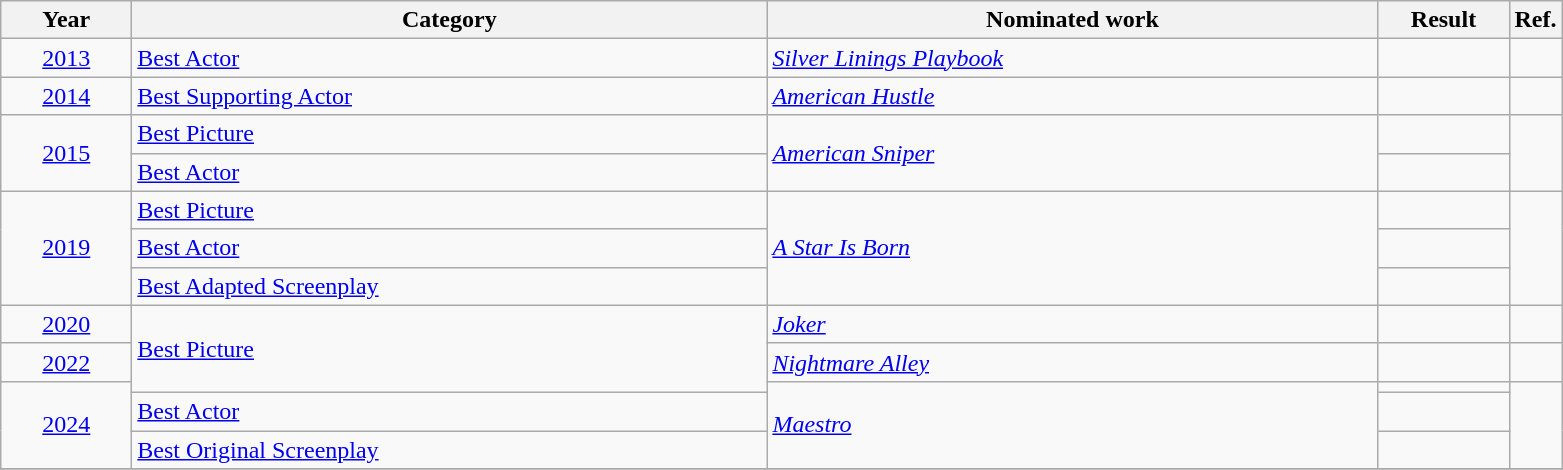<table class=wikitable>
<tr>
<th scope="col" style="width:5em;">Year</th>
<th scope="col" style="width:26em;">Category</th>
<th scope="col" style="width:25em;">Nominated work</th>
<th scope="col" style="width:5em;">Result</th>
<th>Ref.</th>
</tr>
<tr>
<td style="text-align:center;"><a href='#'>2013</a></td>
<td><a href='#'>Best Actor</a></td>
<td><em><a href='#'>Silver Linings Playbook</a></em></td>
<td></td>
<td style="text-align:center;"></td>
</tr>
<tr>
<td style="text-align:center;"><a href='#'>2014</a></td>
<td><a href='#'>Best Supporting Actor</a></td>
<td><em><a href='#'>American Hustle</a></em></td>
<td></td>
<td style="text-align:center;"></td>
</tr>
<tr>
<td style="text-align:center;", rowspan="2"><a href='#'>2015</a></td>
<td><a href='#'>Best Picture</a></td>
<td rowspan="2"><em><a href='#'>American Sniper</a></em></td>
<td></td>
<td rowspan="2" style="text-align:center;"></td>
</tr>
<tr>
<td><a href='#'>Best Actor</a></td>
<td></td>
</tr>
<tr>
<td style="text-align:center;", rowspan="3"><a href='#'>2019</a></td>
<td><a href='#'>Best Picture</a></td>
<td rowspan="3"><em><a href='#'>A Star Is Born</a></em></td>
<td></td>
<td style="text-align:center;" rowspan="3"></td>
</tr>
<tr>
<td><a href='#'>Best Actor</a></td>
<td></td>
</tr>
<tr>
<td><a href='#'>Best Adapted Screenplay</a></td>
<td></td>
</tr>
<tr>
<td style="text-align:center;"><a href='#'>2020</a></td>
<td rowspan="3"><a href='#'>Best Picture</a></td>
<td><em><a href='#'>Joker</a></em></td>
<td></td>
<td style="text-align:center;"></td>
</tr>
<tr>
<td style="text-align:center;"><a href='#'>2022</a></td>
<td><em><a href='#'>Nightmare Alley</a></em></td>
<td></td>
<td style="text-align:center;"></td>
</tr>
<tr>
<td style="text-align:center;", rowspan=3><a href='#'>2024</a></td>
<td rowspan=3><em><a href='#'>Maestro</a></em></td>
<td></td>
<td style="text-align:center;", rowspan=3></td>
</tr>
<tr>
<td><a href='#'>Best Actor</a></td>
<td></td>
</tr>
<tr>
<td><a href='#'>Best Original Screenplay</a></td>
<td></td>
</tr>
<tr>
</tr>
</table>
